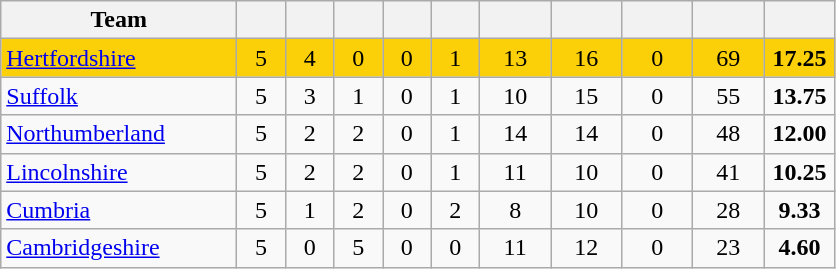<table class="wikitable" style="text-align:center">
<tr>
<th width="150">Team</th>
<th width="25"></th>
<th width="25"></th>
<th width="25"></th>
<th width="25"></th>
<th width="25"></th>
<th width="40"></th>
<th width="40"></th>
<th width="40"></th>
<th width="40"></th>
<th width="40"></th>
</tr>
<tr style="background:#fbd009;">
<td style="text-align:left"><a href='#'>Hertfordshire</a></td>
<td>5</td>
<td>4</td>
<td>0</td>
<td>0</td>
<td>1</td>
<td>13</td>
<td>16</td>
<td>0</td>
<td>69</td>
<td><strong>17.25</strong></td>
</tr>
<tr>
<td style="text-align:left"><a href='#'>Suffolk</a></td>
<td>5</td>
<td>3</td>
<td>1</td>
<td>0</td>
<td>1</td>
<td>10</td>
<td>15</td>
<td>0</td>
<td>55</td>
<td><strong>13.75</strong></td>
</tr>
<tr>
<td style="text-align:left"><a href='#'>Northumberland</a></td>
<td>5</td>
<td>2</td>
<td>2</td>
<td>0</td>
<td>1</td>
<td>14</td>
<td>14</td>
<td>0</td>
<td>48</td>
<td><strong>12.00</strong></td>
</tr>
<tr>
<td style="text-align:left"><a href='#'>Lincolnshire</a></td>
<td>5</td>
<td>2</td>
<td>2</td>
<td>0</td>
<td>1</td>
<td>11</td>
<td>10</td>
<td>0</td>
<td>41</td>
<td><strong>10.25</strong></td>
</tr>
<tr>
<td style="text-align:left"><a href='#'>Cumbria</a></td>
<td>5</td>
<td>1</td>
<td>2</td>
<td>0</td>
<td>2</td>
<td>8</td>
<td>10</td>
<td>0</td>
<td>28</td>
<td><strong>9.33</strong></td>
</tr>
<tr>
<td style="text-align:left"><a href='#'>Cambridgeshire</a></td>
<td>5</td>
<td>0</td>
<td>5</td>
<td>0</td>
<td>0</td>
<td>11</td>
<td>12</td>
<td>0</td>
<td>23</td>
<td><strong>4.60</strong></td>
</tr>
</table>
